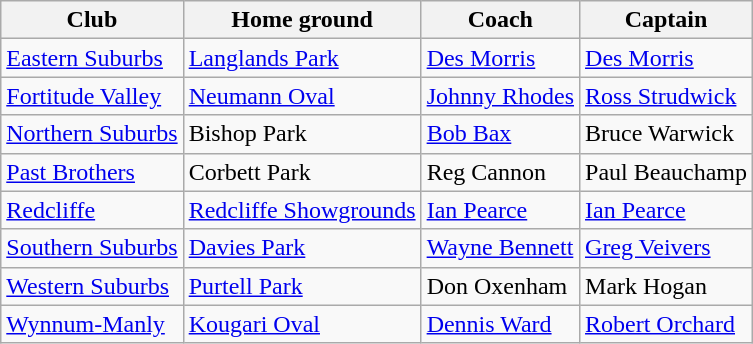<table class="wikitable sortable">
<tr>
<th>Club</th>
<th>Home ground</th>
<th>Coach</th>
<th>Captain</th>
</tr>
<tr>
<td> <a href='#'>Eastern Suburbs</a></td>
<td><a href='#'>Langlands Park</a></td>
<td><a href='#'>Des Morris</a></td>
<td><a href='#'>Des Morris</a></td>
</tr>
<tr>
<td> <a href='#'>Fortitude Valley</a></td>
<td><a href='#'>Neumann Oval</a></td>
<td><a href='#'>Johnny Rhodes</a></td>
<td><a href='#'>Ross Strudwick</a></td>
</tr>
<tr>
<td> <a href='#'>Northern Suburbs</a></td>
<td>Bishop Park</td>
<td><a href='#'>Bob Bax</a></td>
<td>Bruce Warwick</td>
</tr>
<tr>
<td> <a href='#'>Past Brothers</a></td>
<td>Corbett Park</td>
<td>Reg Cannon</td>
<td>Paul Beauchamp</td>
</tr>
<tr>
<td> <a href='#'>Redcliffe</a></td>
<td><a href='#'>Redcliffe Showgrounds</a></td>
<td><a href='#'>Ian Pearce</a></td>
<td><a href='#'>Ian Pearce</a></td>
</tr>
<tr>
<td> <a href='#'>Southern Suburbs</a></td>
<td><a href='#'>Davies Park</a></td>
<td><a href='#'>Wayne Bennett</a></td>
<td><a href='#'>Greg Veivers</a></td>
</tr>
<tr>
<td> <a href='#'>Western Suburbs</a></td>
<td><a href='#'>Purtell Park</a></td>
<td>Don Oxenham</td>
<td>Mark Hogan</td>
</tr>
<tr>
<td> <a href='#'>Wynnum-Manly</a></td>
<td><a href='#'>Kougari Oval</a></td>
<td><a href='#'>Dennis Ward</a></td>
<td><a href='#'>Robert Orchard</a></td>
</tr>
</table>
